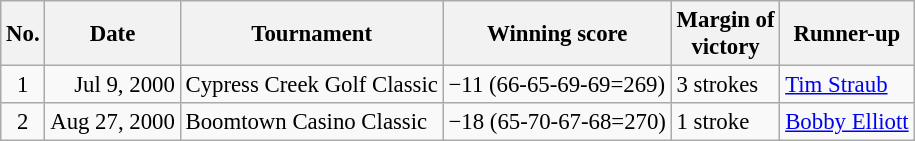<table class="wikitable" style="font-size:95%;">
<tr>
<th>No.</th>
<th>Date</th>
<th>Tournament</th>
<th>Winning score</th>
<th>Margin of<br>victory</th>
<th>Runner-up</th>
</tr>
<tr>
<td align=center>1</td>
<td align=right>Jul 9, 2000</td>
<td>Cypress Creek Golf Classic</td>
<td>−11 (66-65-69-69=269)</td>
<td>3 strokes</td>
<td> <a href='#'>Tim Straub</a></td>
</tr>
<tr>
<td align=center>2</td>
<td align=right>Aug 27, 2000</td>
<td>Boomtown Casino Classic</td>
<td>−18 (65-70-67-68=270)</td>
<td>1 stroke</td>
<td> <a href='#'>Bobby Elliott</a></td>
</tr>
</table>
